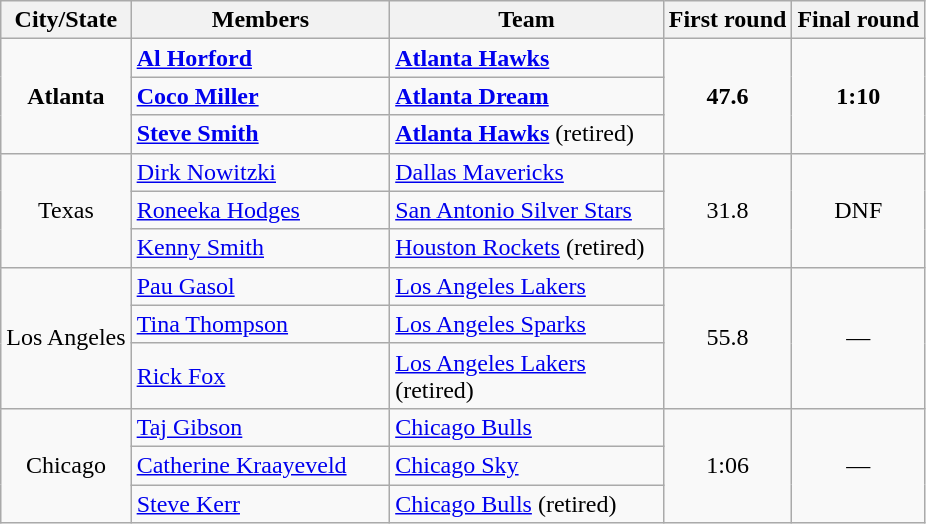<table class="wikitable">
<tr>
<th>City/State</th>
<th style="width:165px;">Members</th>
<th width=175>Team</th>
<th>First round</th>
<th>Final round</th>
</tr>
<tr>
<td style="text-align:center;" rowspan="3"><strong>Atlanta</strong></td>
<td><strong><a href='#'>Al Horford</a></strong></td>
<td><strong><a href='#'>Atlanta Hawks</a></strong></td>
<td style="text-align:center;" rowspan="3"><strong>47.6</strong></td>
<td style="text-align:center;" rowspan="3"><strong>1:10</strong></td>
</tr>
<tr>
<td><strong><a href='#'>Coco Miller</a></strong></td>
<td><strong><a href='#'>Atlanta Dream</a></strong></td>
</tr>
<tr>
<td><strong><a href='#'>Steve Smith</a></strong></td>
<td><strong><a href='#'>Atlanta Hawks</a></strong> (retired)</td>
</tr>
<tr>
<td style="text-align:center;" rowspan="3">Texas</td>
<td><a href='#'>Dirk Nowitzki</a></td>
<td><a href='#'>Dallas Mavericks</a></td>
<td style="text-align:center;" rowspan="3">31.8</td>
<td style="text-align:center;" rowspan="3">DNF</td>
</tr>
<tr>
<td><a href='#'>Roneeka Hodges</a></td>
<td><a href='#'>San Antonio Silver Stars</a></td>
</tr>
<tr>
<td><a href='#'>Kenny Smith</a></td>
<td><a href='#'>Houston Rockets</a> (retired)</td>
</tr>
<tr>
<td style="text-align:center;" rowspan="3">Los Angeles</td>
<td><a href='#'>Pau Gasol</a></td>
<td><a href='#'>Los Angeles Lakers</a></td>
<td style="text-align:center;" rowspan="3">55.8</td>
<td style="text-align:center;" rowspan="3">—</td>
</tr>
<tr>
<td><a href='#'>Tina Thompson</a></td>
<td><a href='#'>Los Angeles Sparks</a></td>
</tr>
<tr>
<td><a href='#'>Rick Fox</a></td>
<td><a href='#'>Los Angeles Lakers</a> (retired)</td>
</tr>
<tr>
<td style="text-align:center;" rowspan="3">Chicago</td>
<td><a href='#'>Taj Gibson</a></td>
<td><a href='#'>Chicago Bulls</a></td>
<td style="text-align:center;" rowspan="3">1:06</td>
<td style="text-align:center;" rowspan="3">—</td>
</tr>
<tr>
<td><a href='#'>Catherine Kraayeveld</a></td>
<td><a href='#'>Chicago Sky</a></td>
</tr>
<tr>
<td><a href='#'>Steve Kerr</a></td>
<td><a href='#'>Chicago Bulls</a> (retired)</td>
</tr>
</table>
